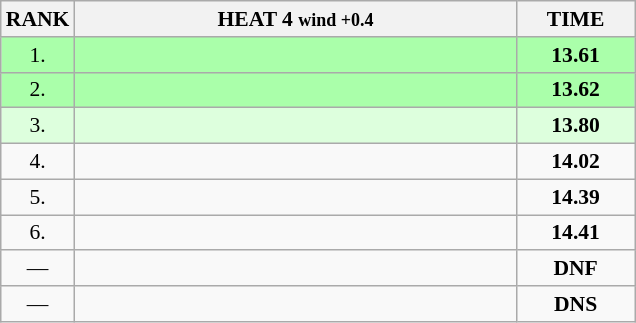<table class="wikitable" style="border-collapse: collapse; font-size: 90%;">
<tr>
<th>RANK</th>
<th style="width: 20em">HEAT 4 <small>wind +0.4</small></th>
<th style="width: 5em">TIME</th>
</tr>
<tr style="background:#aaffaa;">
<td align="center">1.</td>
<td></td>
<td align="center"><strong>13.61</strong></td>
</tr>
<tr style="background:#aaffaa;">
<td align="center">2.</td>
<td></td>
<td align="center"><strong>13.62</strong></td>
</tr>
<tr style="background:#ddffdd;">
<td align="center">3.</td>
<td></td>
<td align="center"><strong>13.80</strong></td>
</tr>
<tr>
<td align="center">4.</td>
<td></td>
<td align="center"><strong>14.02</strong></td>
</tr>
<tr>
<td align="center">5.</td>
<td></td>
<td align="center"><strong>14.39</strong></td>
</tr>
<tr>
<td align="center">6.</td>
<td></td>
<td align="center"><strong>14.41</strong></td>
</tr>
<tr>
<td align="center">—</td>
<td></td>
<td align="center"><strong>DNF</strong></td>
</tr>
<tr>
<td align="center">—</td>
<td></td>
<td align="center"><strong>DNS</strong></td>
</tr>
</table>
